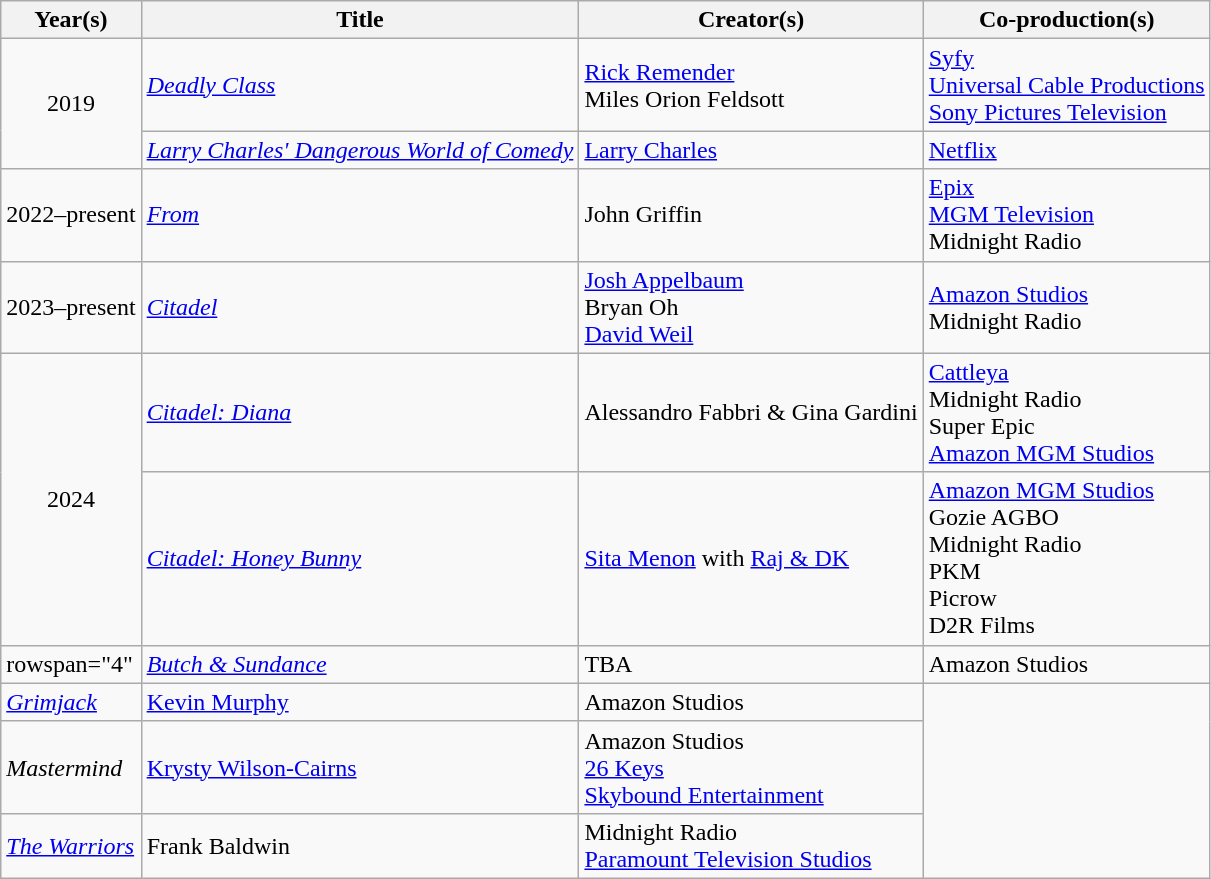<table class="wikitable sortable">
<tr>
<th>Year(s)</th>
<th>Title</th>
<th>Creator(s)</th>
<th>Co-production(s)</th>
</tr>
<tr>
<td style="text-align:center;" rowspan="2">2019</td>
<td><em><a href='#'>Deadly Class</a></em></td>
<td><a href='#'>Rick Remender</a><br>Miles Orion Feldsott</td>
<td><a href='#'>Syfy</a><br><a href='#'>Universal Cable Productions</a><br><a href='#'>Sony Pictures Television</a></td>
</tr>
<tr>
<td><em><a href='#'>Larry Charles' Dangerous World of Comedy</a></em></td>
<td><a href='#'>Larry Charles</a></td>
<td><a href='#'>Netflix</a></td>
</tr>
<tr>
<td style="text-align:center;" rowspan="1">2022–present</td>
<td><em><a href='#'>From</a></em></td>
<td>John Griffin</td>
<td><a href='#'>Epix</a><br><a href='#'>MGM Television</a><br>Midnight Radio</td>
</tr>
<tr>
<td style="text-align:center;" rowspan="1">2023–present</td>
<td><em><a href='#'>Citadel</a></em></td>
<td><a href='#'>Josh Appelbaum</a><br>Bryan Oh<br><a href='#'>David Weil</a></td>
<td><a href='#'>Amazon Studios</a><br>Midnight Radio</td>
</tr>
<tr>
<td style="text-align:center;" rowspan="2">2024</td>
<td><em><a href='#'>Citadel: Diana</a></em></td>
<td>Alessandro Fabbri & Gina Gardini</td>
<td><a href='#'>Cattleya</a><br>Midnight Radio<br>Super Epic<br><a href='#'>Amazon MGM Studios</a></td>
</tr>
<tr>
<td><em><a href='#'>Citadel: Honey Bunny</a></em></td>
<td><a href='#'>Sita Menon</a> with <a href='#'>Raj & DK</a></td>
<td><a href='#'>Amazon MGM Studios</a><br>Gozie AGBO<br>Midnight Radio<br>PKM<br>Picrow<br>D2R Films</td>
</tr>
<tr>
<td>rowspan="4" </td>
<td><em><a href='#'>Butch & Sundance</a></em></td>
<td>TBA</td>
<td>Amazon Studios</td>
</tr>
<tr>
<td><em><a href='#'>Grimjack</a></em></td>
<td><a href='#'>Kevin Murphy</a></td>
<td>Amazon Studios</td>
</tr>
<tr>
<td><em>Mastermind</em></td>
<td><a href='#'>Krysty Wilson-Cairns</a></td>
<td>Amazon Studios<br><a href='#'>26 Keys</a><br><a href='#'>Skybound Entertainment</a></td>
</tr>
<tr>
<td><em><a href='#'>The Warriors</a></em></td>
<td>Frank Baldwin</td>
<td>Midnight Radio<br><a href='#'>Paramount Television Studios</a></td>
</tr>
</table>
